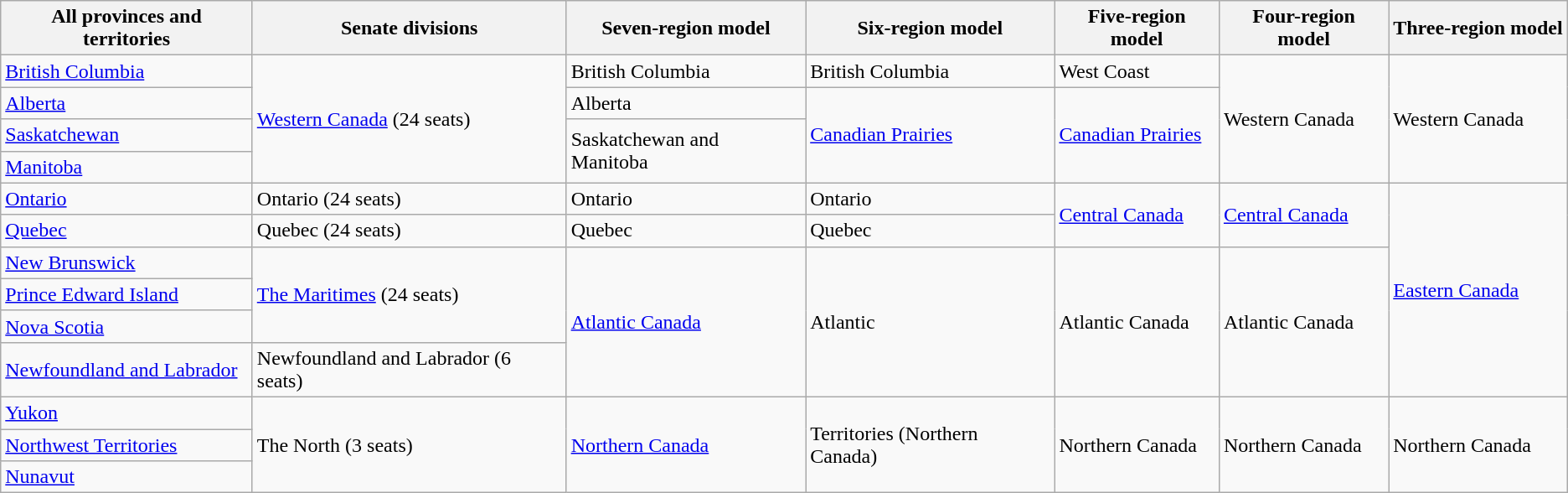<table class="wikitable">
<tr>
<th scope="col">All provinces and territories</th>
<th scope="col">Senate divisions</th>
<th scope="col">Seven-region model</th>
<th scope="col">Six-region model</th>
<th scope="col">Five-region model</th>
<th scope="col">Four-region model</th>
<th scope="col">Three-region model</th>
</tr>
<tr>
<td><a href='#'>British Columbia</a></td>
<td rowspan=4><a href='#'>Western Canada</a> (24 seats)</td>
<td>British Columbia</td>
<td>British Columbia</td>
<td>West Coast</td>
<td rowspan=4>Western Canada</td>
<td rowspan=4>Western Canada</td>
</tr>
<tr>
<td><a href='#'>Alberta</a></td>
<td>Alberta</td>
<td rowspan=3><a href='#'>Canadian Prairies</a></td>
<td rowspan=3><a href='#'>Canadian Prairies</a></td>
</tr>
<tr>
<td><a href='#'>Saskatchewan</a></td>
<td rowspan=2>Saskatchewan and Manitoba</td>
</tr>
<tr>
<td><a href='#'>Manitoba</a></td>
</tr>
<tr>
<td><a href='#'>Ontario</a></td>
<td>Ontario (24 seats)</td>
<td>Ontario</td>
<td>Ontario</td>
<td rowspan=2><a href='#'>Central Canada</a></td>
<td rowspan=2><a href='#'>Central Canada</a></td>
<td rowspan=6><a href='#'>Eastern Canada</a></td>
</tr>
<tr>
<td><a href='#'>Quebec</a></td>
<td>Quebec (24 seats)</td>
<td>Quebec</td>
<td>Quebec</td>
</tr>
<tr>
<td><a href='#'>New Brunswick</a></td>
<td rowspan=3><a href='#'>The Maritimes</a> (24 seats)</td>
<td rowspan=4><a href='#'>Atlantic Canada</a></td>
<td rowspan=4>Atlantic</td>
<td rowspan=4>Atlantic Canada</td>
<td rowspan=4>Atlantic Canada</td>
</tr>
<tr>
<td><a href='#'>Prince Edward Island</a></td>
</tr>
<tr>
<td><a href='#'>Nova Scotia</a></td>
</tr>
<tr>
<td><a href='#'>Newfoundland and Labrador</a></td>
<td>Newfoundland and Labrador (6 seats)</td>
</tr>
<tr>
<td><a href='#'>Yukon</a></td>
<td rowspan=3>The North (3 seats)</td>
<td rowspan=3><a href='#'>Northern Canada</a></td>
<td rowspan=3>Territories (Northern Canada)</td>
<td rowspan=3>Northern Canada</td>
<td rowspan=3>Northern Canada</td>
<td rowspan=3>Northern Canada</td>
</tr>
<tr>
<td><a href='#'>Northwest Territories</a></td>
</tr>
<tr>
<td><a href='#'>Nunavut</a></td>
</tr>
</table>
